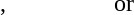<table>
<tr>
<td style="padding:0 0 0.5em;"><br><table>
<tr>
<td style="line-height:1em; font-size:2em"></td>
<td style="line-height:1em; font-size:0.8em"></td>
</tr>
<tr>
<td style="line-height:1em; font-size:2em"></td>
<td style="line-height:1em; font-size:0.8em"></td>
</tr>
</table>
</td>
<td style="padding:0 1.5em">,</td>
<td><br><table>
<tr>
<td style="line-height:1em; font-size:2em"></td>
<td style="line-height:1em; font-size:0.8em"></td>
<td style="line-height:1em; font-size:2em"></td>
<td style="line-height:1em; font-size:0.8em"></td>
</tr>
</table>
</td>
<td style="padding:0 1.5em">or</td>
<td><br><table>
<tr>
<td style="line-height:1em; font-size:0.8em; text-align:center"></td>
<td style="line-height:1em; font-size:0.8em; text-align:center"></td>
</tr>
<tr>
<td style="line-height:1em; font-size:2em"></td>
<td style="line-height:1em; font-size:2em"></td>
</tr>
</table>
</td>
</tr>
</table>
